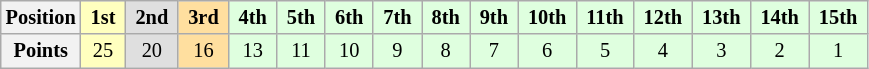<table class="wikitable" style="font-size:85%; text-align:center">
<tr>
<th>Position</th>
<td style="background:#ffffbf;"> <strong>1st</strong> </td>
<td style="background:#dfdfdf;"> <strong>2nd</strong> </td>
<td style="background:#ffdf9f;"> <strong>3rd</strong> </td>
<td style="background:#dfffdf;"> <strong>4th</strong> </td>
<td style="background:#dfffdf;"> <strong>5th</strong> </td>
<td style="background:#dfffdf;"> <strong>6th</strong> </td>
<td style="background:#dfffdf;"> <strong>7th</strong> </td>
<td style="background:#dfffdf;"> <strong>8th</strong> </td>
<td style="background:#dfffdf;"> <strong>9th</strong> </td>
<td style="background:#dfffdf;"> <strong>10th</strong> </td>
<td style="background:#dfffdf;"> <strong>11th</strong> </td>
<td style="background:#dfffdf;"> <strong>12th</strong> </td>
<td style="background:#dfffdf;"> <strong>13th</strong> </td>
<td style="background:#dfffdf;"> <strong>14th</strong> </td>
<td style="background:#dfffdf;"> <strong>15th</strong> </td>
</tr>
<tr>
<th>Points</th>
<td style="background:#ffffbf;">25</td>
<td style="background:#dfdfdf;">20</td>
<td style="background:#ffdf9f;">16</td>
<td style="background:#dfffdf;">13</td>
<td style="background:#dfffdf;">11</td>
<td style="background:#dfffdf;">10</td>
<td style="background:#dfffdf;">9</td>
<td style="background:#dfffdf;">8</td>
<td style="background:#dfffdf;">7</td>
<td style="background:#dfffdf;">6</td>
<td style="background:#dfffdf;">5</td>
<td style="background:#dfffdf;">4</td>
<td style="background:#dfffdf;">3</td>
<td style="background:#dfffdf;">2</td>
<td style="background:#dfffdf;">1</td>
</tr>
</table>
